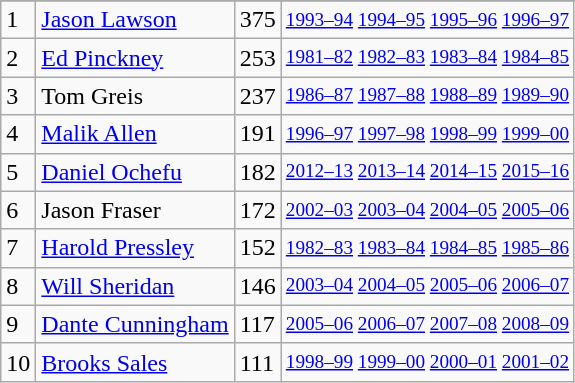<table class="wikitable">
<tr>
</tr>
<tr>
<td>1</td>
<td><a href='#'>Jason Lawson</a></td>
<td>375</td>
<td style="font-size:80%;"><a href='#'>1993–94</a> <a href='#'>1994–95</a> <a href='#'>1995–96</a> <a href='#'>1996–97</a></td>
</tr>
<tr>
<td>2</td>
<td><a href='#'>Ed Pinckney</a></td>
<td>253</td>
<td style="font-size:80%;"><a href='#'>1981–82</a> <a href='#'>1982–83</a> <a href='#'>1983–84</a> <a href='#'>1984–85</a></td>
</tr>
<tr>
<td>3</td>
<td>Tom Greis</td>
<td>237</td>
<td style="font-size:80%;"><a href='#'>1986–87</a> <a href='#'>1987–88</a> <a href='#'>1988–89</a> <a href='#'>1989–90</a></td>
</tr>
<tr>
<td>4</td>
<td><a href='#'>Malik Allen</a></td>
<td>191</td>
<td style="font-size:80%;"><a href='#'>1996–97</a> <a href='#'>1997–98</a> <a href='#'>1998–99</a> <a href='#'>1999–00</a></td>
</tr>
<tr>
<td>5</td>
<td><a href='#'>Daniel Ochefu</a></td>
<td>182</td>
<td style="font-size:80%;"><a href='#'>2012–13</a> <a href='#'>2013–14</a> <a href='#'>2014–15</a> <a href='#'>2015–16</a></td>
</tr>
<tr>
<td>6</td>
<td>Jason Fraser</td>
<td>172</td>
<td style="font-size:80%;"><a href='#'>2002–03</a> <a href='#'>2003–04</a> <a href='#'>2004–05</a> <a href='#'>2005–06</a></td>
</tr>
<tr>
<td>7</td>
<td><a href='#'>Harold Pressley</a></td>
<td>152</td>
<td style="font-size:80%;"><a href='#'>1982–83</a> <a href='#'>1983–84</a> <a href='#'>1984–85</a> <a href='#'>1985–86</a></td>
</tr>
<tr>
<td>8</td>
<td><a href='#'>Will Sheridan</a></td>
<td>146</td>
<td style="font-size:80%;"><a href='#'>2003–04</a> <a href='#'>2004–05</a> <a href='#'>2005–06</a> <a href='#'>2006–07</a></td>
</tr>
<tr>
<td>9</td>
<td><a href='#'>Dante Cunningham</a></td>
<td>117</td>
<td style="font-size:80%;"><a href='#'>2005–06</a> <a href='#'>2006–07</a> <a href='#'>2007–08</a> <a href='#'>2008–09</a></td>
</tr>
<tr>
<td>10</td>
<td><a href='#'>Brooks Sales</a></td>
<td>111</td>
<td style="font-size:80%;"><a href='#'>1998–99</a> <a href='#'>1999–00</a> <a href='#'>2000–01</a> <a href='#'>2001–02</a></td>
</tr>
</table>
